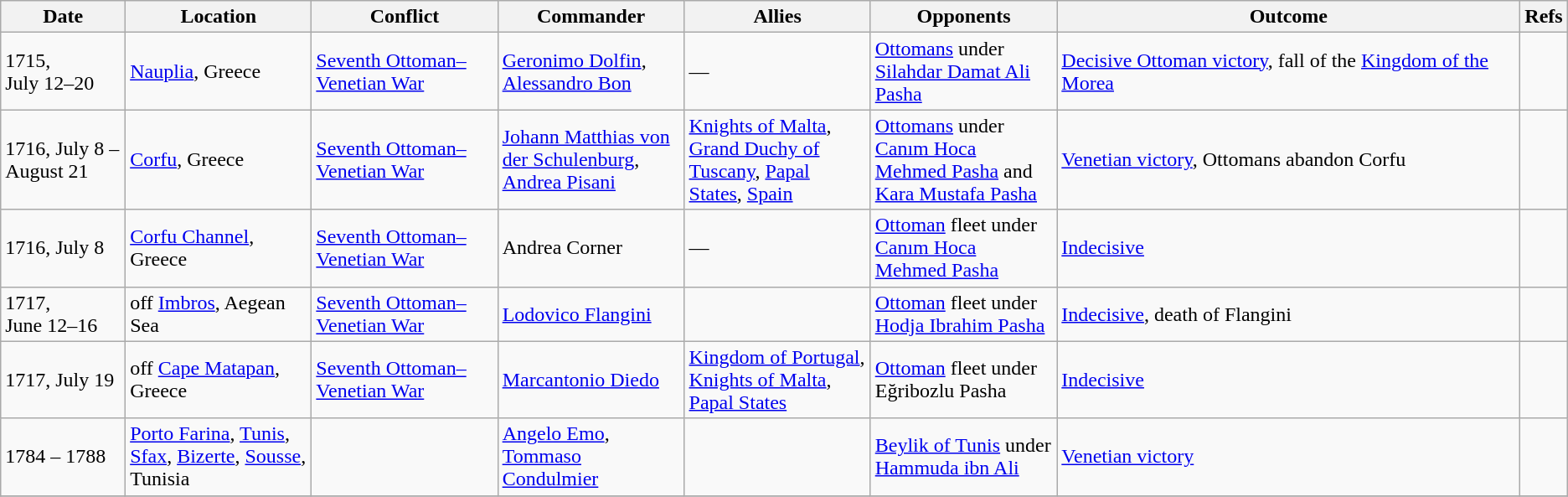<table class="wikitable">
<tr>
<th style="width: 8%">Date</th>
<th style="width: 12%">Location</th>
<th style="width: 12%">Conflict</th>
<th style="width: 12%">Commander</th>
<th style="width: 12%">Allies</th>
<th style="width: 12%">Opponents</th>
<th style="width: 30%">Outcome</th>
<th style="width: 2%">Refs</th>
</tr>
<tr>
<td>1715, July 12–20</td>
<td><a href='#'>Nauplia</a>, Greece</td>
<td><a href='#'>Seventh Ottoman–Venetian War</a></td>
<td><a href='#'>Geronimo Dolfin</a>, <a href='#'>Alessandro Bon</a></td>
<td>—</td>
<td><a href='#'>Ottomans</a> under <a href='#'>Silahdar Damat Ali Pasha</a></td>
<td><a href='#'>Decisive Ottoman victory</a>, fall of the <a href='#'>Kingdom of the Morea</a></td>
<td></td>
</tr>
<tr>
<td>1716, July 8 – August 21</td>
<td><a href='#'>Corfu</a>, Greece</td>
<td><a href='#'>Seventh Ottoman–Venetian War</a></td>
<td><a href='#'>Johann Matthias von der Schulenburg</a>, <a href='#'>Andrea Pisani</a></td>
<td><a href='#'>Knights of Malta</a>, <a href='#'>Grand Duchy of Tuscany</a>, <a href='#'>Papal States</a>, <a href='#'>Spain</a></td>
<td><a href='#'>Ottomans</a> under <a href='#'>Canım Hoca Mehmed Pasha</a> and <a href='#'>Kara Mustafa Pasha</a></td>
<td><a href='#'>Venetian victory</a>, Ottomans abandon Corfu</td>
<td></td>
</tr>
<tr>
<td>1716, July 8</td>
<td><a href='#'>Corfu Channel</a>, Greece</td>
<td><a href='#'>Seventh Ottoman–Venetian War</a></td>
<td>Andrea Corner</td>
<td>—</td>
<td><a href='#'>Ottoman</a> fleet under <a href='#'>Canım Hoca Mehmed Pasha</a></td>
<td><a href='#'>Indecisive</a></td>
<td></td>
</tr>
<tr>
<td>1717, June 12–16</td>
<td>off <a href='#'>Imbros</a>, Aegean Sea</td>
<td><a href='#'>Seventh Ottoman–Venetian War</a></td>
<td><a href='#'>Lodovico Flangini</a></td>
<td></td>
<td><a href='#'>Ottoman</a> fleet under <a href='#'>Hodja Ibrahim Pasha</a></td>
<td><a href='#'>Indecisive</a>, death of Flangini</td>
<td></td>
</tr>
<tr>
<td>1717, July 19</td>
<td>off <a href='#'>Cape Matapan</a>, Greece</td>
<td><a href='#'>Seventh Ottoman–Venetian War</a></td>
<td><a href='#'>Marcantonio Diedo</a></td>
<td><a href='#'>Kingdom of Portugal</a>, <a href='#'>Knights of Malta</a>, <a href='#'>Papal States</a></td>
<td><a href='#'>Ottoman</a> fleet under Eğribozlu Pasha</td>
<td><a href='#'>Indecisive</a></td>
<td></td>
</tr>
<tr>
<td>1784 – 1788</td>
<td><a href='#'>Porto Farina</a>, <a href='#'>Tunis</a>, <a href='#'>Sfax</a>, <a href='#'>Bizerte</a>, <a href='#'>Sousse</a>, Tunisia</td>
<td></td>
<td><a href='#'>Angelo Emo</a>, <a href='#'>Tommaso Condulmier</a></td>
<td></td>
<td><a href='#'>Beylik of Tunis</a> under <a href='#'>Hammuda ibn Ali</a></td>
<td><a href='#'>Venetian victory</a></td>
<td></td>
</tr>
<tr>
</tr>
</table>
